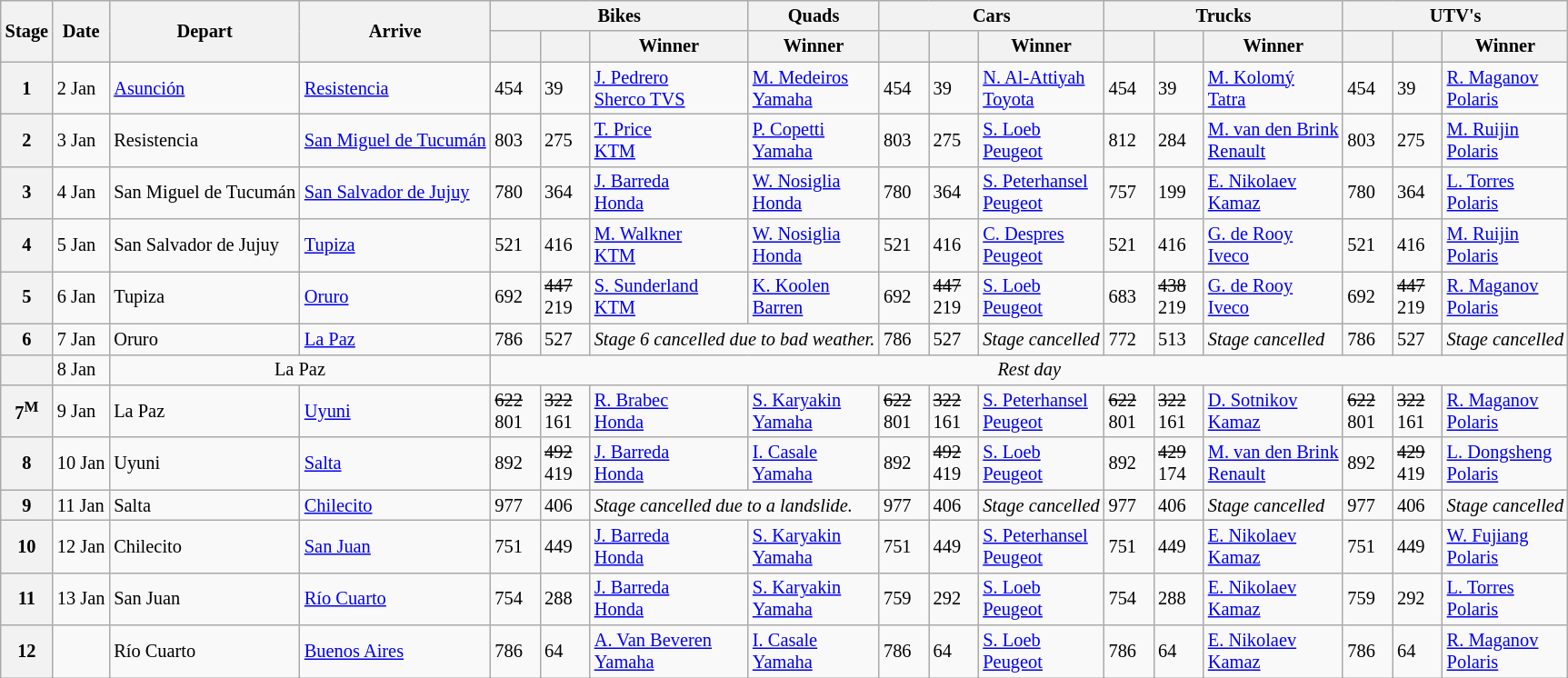<table class="wikitable" style="font-size:85%">
<tr>
<th rowspan="2">Stage</th>
<th rowspan="2">Date</th>
<th rowspan="2">Depart</th>
<th rowspan="2">Arrive</th>
<th colspan="3">Bikes</th>
<th>Quads</th>
<th colspan="3">Cars</th>
<th colspan="3">Trucks</th>
<th colspan="3">UTV's</th>
</tr>
<tr>
<th width="30px"></th>
<th width="30px"></th>
<th>Winner</th>
<th>Winner</th>
<th width="30px"></th>
<th width="30px"></th>
<th>Winner</th>
<th width="30px"></th>
<th width="30px"></th>
<th>Winner</th>
<th width="30px"></th>
<th width="30px"></th>
<th>Winner</th>
</tr>
<tr>
<th>1</th>
<td>2 Jan</td>
<td> <a href='#'>Asunción</a></td>
<td> <a href='#'>Resistencia</a></td>
<td>454</td>
<td>39</td>
<td> <a href='#'>J. Pedrero</a> <br> <a href='#'>Sherco TVS</a></td>
<td> <a href='#'>M. Medeiros</a> <br> <a href='#'>Yamaha</a></td>
<td>454</td>
<td>39</td>
<td> <a href='#'>N. Al-Attiyah</a> <br> <a href='#'>Toyota</a></td>
<td>454</td>
<td>39</td>
<td> <a href='#'>M. Kolomý</a> <br> <a href='#'>Tatra</a></td>
<td>454</td>
<td>39</td>
<td> <a href='#'>R. Maganov</a> <br> <a href='#'>Polaris</a></td>
</tr>
<tr>
<th>2</th>
<td>3 Jan</td>
<td> Resistencia</td>
<td> <a href='#'>San Miguel de Tucumán</a></td>
<td>803</td>
<td>275</td>
<td> <a href='#'>T. Price</a> <br> <a href='#'>KTM</a></td>
<td> <a href='#'>P. Copetti</a> <br> <a href='#'>Yamaha</a></td>
<td>803</td>
<td>275</td>
<td> <a href='#'>S. Loeb</a> <br> <a href='#'>Peugeot</a></td>
<td>812</td>
<td>284</td>
<td> <a href='#'>M. van den Brink</a><br> <a href='#'>Renault</a></td>
<td>803</td>
<td>275</td>
<td> <a href='#'>M. Ruijin</a> <br> <a href='#'>Polaris</a></td>
</tr>
<tr>
<th>3</th>
<td>4 Jan</td>
<td> San Miguel de Tucumán</td>
<td> <a href='#'>San Salvador de Jujuy</a></td>
<td>780</td>
<td>364</td>
<td> <a href='#'>J. Barreda</a> <br> <a href='#'>Honda</a></td>
<td> <a href='#'>W. Nosiglia</a> <br> <a href='#'>Honda</a></td>
<td>780</td>
<td>364</td>
<td> <a href='#'>S. Peterhansel</a> <br> <a href='#'>Peugeot</a></td>
<td>757</td>
<td>199</td>
<td> <a href='#'>E. Nikolaev</a> <br> <a href='#'>Kamaz</a></td>
<td>780</td>
<td>364</td>
<td> <a href='#'>L. Torres</a> <br> <a href='#'>Polaris</a></td>
</tr>
<tr>
<th>4</th>
<td>5 Jan</td>
<td> San Salvador de Jujuy</td>
<td> <a href='#'>Tupiza</a></td>
<td>521</td>
<td>416</td>
<td> <a href='#'>M. Walkner</a> <br> <a href='#'>KTM</a></td>
<td> <a href='#'>W. Nosiglia</a> <br> <a href='#'>Honda</a></td>
<td>521</td>
<td>416</td>
<td> <a href='#'>C. Despres</a> <br> <a href='#'>Peugeot</a></td>
<td>521</td>
<td>416</td>
<td> <a href='#'>G. de Rooy</a> <br> <a href='#'>Iveco</a></td>
<td>521</td>
<td>416</td>
<td> <a href='#'>M. Ruijin</a> <br> <a href='#'>Polaris</a></td>
</tr>
<tr>
<th>5</th>
<td>6 Jan</td>
<td> Tupiza</td>
<td> <a href='#'>Oruro</a></td>
<td>692</td>
<td><s>447</s><br>219</td>
<td> <a href='#'>S. Sunderland</a> <br> <a href='#'>KTM</a></td>
<td> <a href='#'>K. Koolen</a> <br> <a href='#'>Barren</a></td>
<td>692</td>
<td><s>447</s><br>219</td>
<td> <a href='#'>S. Loeb</a> <br> <a href='#'>Peugeot</a></td>
<td>683</td>
<td><s>438</s><br>219</td>
<td> <a href='#'>G. de Rooy</a> <br> <a href='#'>Iveco</a></td>
<td>692</td>
<td><s>447</s><br>219</td>
<td> <a href='#'>R. Maganov</a> <br> <a href='#'>Polaris</a></td>
</tr>
<tr>
<th>6</th>
<td>7 Jan</td>
<td> Oruro</td>
<td> <a href='#'>La Paz</a></td>
<td>786</td>
<td>527</td>
<td colspan=2><em>Stage 6 cancelled due to bad weather.</em></td>
<td>786</td>
<td>527</td>
<td><em>Stage cancelled</em></td>
<td>772</td>
<td>513</td>
<td><em>Stage cancelled</em></td>
<td>786</td>
<td>527</td>
<td><em>Stage cancelled</em></td>
</tr>
<tr>
<th></th>
<td>8 Jan</td>
<td colspan=2 align=center> La Paz</td>
<td colspan=13 align=center><em>Rest day</em></td>
</tr>
<tr>
<th>7<sup>M</sup></th>
<td>9 Jan</td>
<td> La Paz</td>
<td> <a href='#'>Uyuni</a></td>
<td><s>622</s><br>801</td>
<td><s>322</s><br>161</td>
<td> <a href='#'>R. Brabec</a> <br> <a href='#'>Honda</a></td>
<td> <a href='#'>S. Karyakin</a> <br> <a href='#'>Yamaha</a></td>
<td><s>622</s><br>801</td>
<td><s>322</s><br>161</td>
<td> <a href='#'>S. Peterhansel</a> <br> <a href='#'>Peugeot</a></td>
<td><s>622</s><br>801</td>
<td><s>322</s><br>161</td>
<td> <a href='#'>D. Sotnikov</a> <br> <a href='#'>Kamaz</a></td>
<td><s>622</s><br>801</td>
<td><s>322</s><br>161</td>
<td> <a href='#'>R. Maganov</a> <br> <a href='#'>Polaris</a></td>
</tr>
<tr>
<th>8</th>
<td>10 Jan</td>
<td> Uyuni</td>
<td> <a href='#'>Salta</a></td>
<td>892</td>
<td><s>492</s><br>419</td>
<td> <a href='#'>J. Barreda</a> <br> <a href='#'>Honda</a></td>
<td> <a href='#'>I. Casale</a> <br> <a href='#'>Yamaha</a></td>
<td>892</td>
<td><s>492</s><br>419</td>
<td> <a href='#'>S. Loeb</a> <br> <a href='#'>Peugeot</a></td>
<td>892</td>
<td><s>429</s><br>174</td>
<td> <a href='#'>M. van den Brink</a><br> <a href='#'>Renault</a></td>
<td>892</td>
<td><s>429</s><br>419</td>
<td> <a href='#'>L. Dongsheng</a> <br> <a href='#'>Polaris</a></td>
</tr>
<tr>
<th>9</th>
<td>11 Jan</td>
<td> Salta</td>
<td> <a href='#'>Chilecito</a></td>
<td>977</td>
<td>406</td>
<td colspan=2><em>Stage cancelled due to a landslide.</em></td>
<td>977</td>
<td>406</td>
<td><em>Stage cancelled</em></td>
<td>977</td>
<td>406</td>
<td><em>Stage cancelled</em></td>
<td>977</td>
<td>406</td>
<td><em>Stage cancelled</em></td>
</tr>
<tr>
<th>10</th>
<td>12 Jan</td>
<td> Chilecito</td>
<td> <a href='#'>San Juan</a></td>
<td>751</td>
<td>449</td>
<td> <a href='#'>J. Barreda</a> <br> <a href='#'>Honda</a></td>
<td> <a href='#'>S. Karyakin</a> <br> <a href='#'>Yamaha</a></td>
<td>751</td>
<td>449</td>
<td> <a href='#'>S. Peterhansel</a> <br> <a href='#'>Peugeot</a></td>
<td>751</td>
<td>449</td>
<td> <a href='#'>E. Nikolaev</a> <br> <a href='#'>Kamaz</a></td>
<td>751</td>
<td>449</td>
<td> <a href='#'>W. Fujiang</a> <br> <a href='#'>Polaris</a></td>
</tr>
<tr>
<th>11</th>
<td>13 Jan</td>
<td> San Juan</td>
<td> <a href='#'>Río Cuarto</a></td>
<td>754</td>
<td>288</td>
<td> <a href='#'>J. Barreda</a> <br> <a href='#'>Honda</a></td>
<td> <a href='#'>S. Karyakin</a> <br> <a href='#'>Yamaha</a></td>
<td>759</td>
<td>292</td>
<td> <a href='#'>S. Loeb</a> <br> <a href='#'>Peugeot</a></td>
<td>754</td>
<td>288</td>
<td> <a href='#'>E. Nikolaev</a> <br> <a href='#'>Kamaz</a></td>
<td>759</td>
<td>292</td>
<td> <a href='#'>L. Torres</a> <br> <a href='#'>Polaris</a></td>
</tr>
<tr>
<th>12</th>
<td></td>
<td> Río Cuarto</td>
<td> <a href='#'>Buenos Aires</a></td>
<td>786</td>
<td>64</td>
<td> <a href='#'>A. Van Beveren</a> <br> <a href='#'>Yamaha</a></td>
<td> <a href='#'>I. Casale</a> <br> <a href='#'>Yamaha</a></td>
<td>786</td>
<td>64</td>
<td> <a href='#'>S. Loeb</a> <br> <a href='#'>Peugeot</a></td>
<td>786</td>
<td>64</td>
<td> <a href='#'>E. Nikolaev</a> <br> <a href='#'>Kamaz</a></td>
<td>786</td>
<td>64</td>
<td> <a href='#'>R. Maganov</a> <br> <a href='#'>Polaris</a></td>
</tr>
</table>
